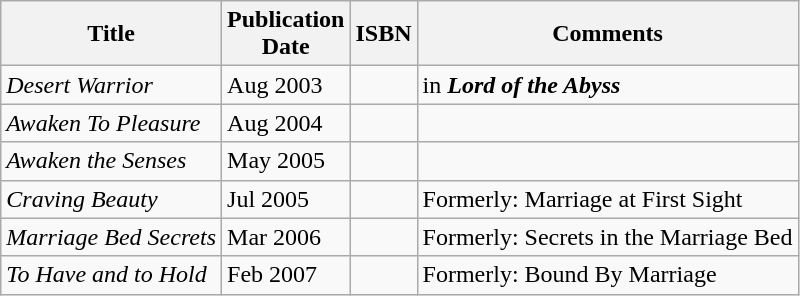<table class="wikitable">
<tr>
<th>Title</th>
<th>Publication<br>Date</th>
<th>ISBN</th>
<th>Comments</th>
</tr>
<tr>
<td><em>Desert Warrior</em></td>
<td>Aug 2003</td>
<td></td>
<td>in <strong><em>Lord of the Abyss</em></strong></td>
</tr>
<tr>
<td><em>Awaken To Pleasure</em></td>
<td>Aug 2004</td>
<td></td>
<td></td>
</tr>
<tr>
<td><em>Awaken the Senses</em></td>
<td>May 2005</td>
<td></td>
<td></td>
</tr>
<tr>
<td><em>Craving Beauty</em></td>
<td>Jul 2005</td>
<td></td>
<td>Formerly: Marriage at First Sight</td>
</tr>
<tr>
<td><em>Marriage Bed Secrets</em></td>
<td>Mar 2006</td>
<td></td>
<td>Formerly: Secrets in the Marriage Bed</td>
</tr>
<tr>
<td><em>To Have and to Hold</em></td>
<td>Feb 2007</td>
<td></td>
<td>Formerly: Bound By Marriage</td>
</tr>
</table>
